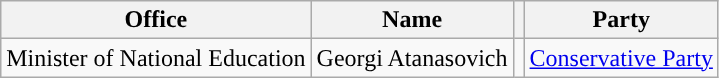<table class="wikitable">
<tr>
<th>Office</th>
<th>Name</th>
<th></th>
<th>Party</th>
</tr>
<tr>
<td>Minister of National Education</td>
<td>Georgi Atanasovich</td>
<td style="color:inherit;background:"></td>
<td><a href='#'>Conservative Party</a></td>
</tr>
</table>
